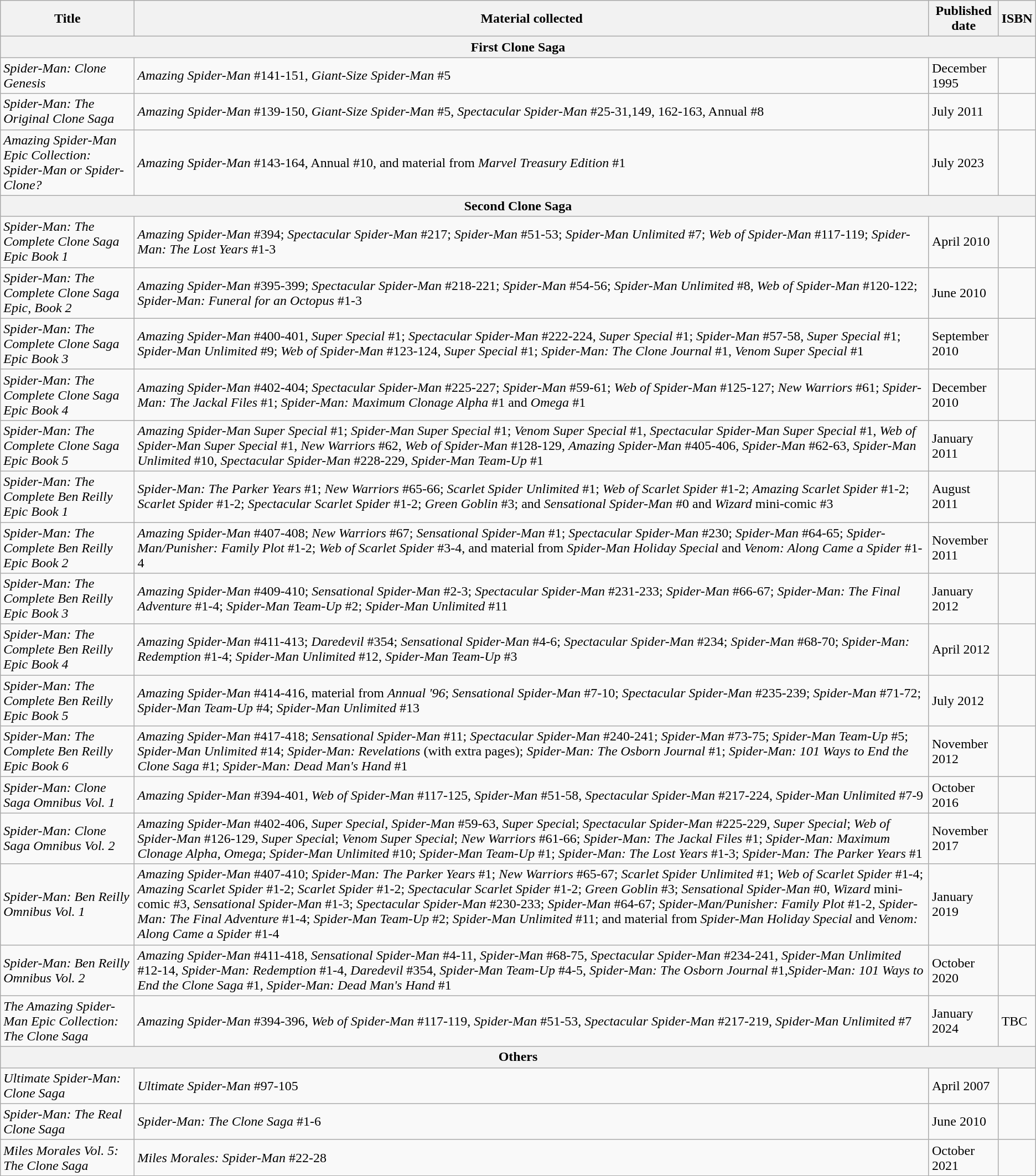<table class="wikitable">
<tr>
<th>Title</th>
<th>Material collected</th>
<th>Published date</th>
<th>ISBN</th>
</tr>
<tr>
<th colspan="4">First Clone Saga</th>
</tr>
<tr>
<td><em>Spider-Man: Clone Genesis</em></td>
<td><em>Amazing Spider-Man</em> #141-151, <em>Giant-Size Spider-Man</em> #5</td>
<td>December 1995</td>
<td></td>
</tr>
<tr>
<td><em>Spider-Man: The Original Clone Saga</em></td>
<td><em>Amazing Spider-Man</em> #139-150, <em>Giant-Size Spider-Man</em> #5, <em>Spectacular Spider-Man</em> #25-31,149, 162-163, Annual #8</td>
<td>July 2011</td>
<td></td>
</tr>
<tr>
<td><em>Amazing Spider-Man Epic Collection: Spider-Man or Spider-Clone?</em></td>
<td><em>Amazing Spider-Man</em> #143-164, Annual #10, and material from <em>Marvel Treasury Edition</em> #1</td>
<td>July 2023</td>
<td></td>
</tr>
<tr>
<th colspan="4">Second Clone Saga</th>
</tr>
<tr>
<td><em>Spider-Man: The Complete Clone Saga Epic Book 1</em></td>
<td><em>Amazing Spider-Man</em> #394; <em>Spectacular Spider-Man</em> #217; <em>Spider-Man</em> #51-53; <em>Spider-Man Unlimited</em> #7; <em>Web of Spider-Man</em> #117-119; <em>Spider-Man: The Lost Years</em> #1-3</td>
<td>April 2010</td>
<td></td>
</tr>
<tr>
<td><em>Spider-Man: The Complete Clone Saga Epic, Book 2</em></td>
<td><em>Amazing Spider-Man</em> #395-399; <em>Spectacular Spider-Man</em> #218-221; <em>Spider-Man</em> #54-56; <em>Spider-Man Unlimited</em> #8, <em>Web of Spider-Man</em> #120-122; <em>Spider-Man: Funeral for an Octopus</em> #1-3</td>
<td>June 2010</td>
<td></td>
</tr>
<tr>
<td><em>Spider-Man: The Complete Clone Saga Epic Book 3</em></td>
<td><em>Amazing Spider-Man</em> #400-401, <em>Super Special</em> #1; <em>Spectacular Spider-Man</em> #222-224, <em>Super Special</em> #1; <em>Spider-Man</em> #57-58, <em>Super Special</em> #1; <em>Spider-Man Unlimited</em> #9; <em>Web of Spider-Man</em> #123-124, <em>Super Special</em> #1; <em>Spider-Man: The Clone Journal</em> #1, <em>Venom Super Special</em> #1</td>
<td>September 2010</td>
<td></td>
</tr>
<tr>
<td><em>Spider-Man: The Complete Clone Saga Epic Book 4</em></td>
<td><em>Amazing Spider-Man</em> #402-404; <em>Spectacular Spider-Man</em> #225-227; <em>Spider-Man</em> #59-61; <em>Web of Spider-Man</em> #125-127; <em>New Warriors</em> #61; <em>Spider-Man: The Jackal Files</em> #1; <em>Spider-Man: Maximum Clonage Alpha</em> #1 and <em>Omega</em> #1</td>
<td>December 2010</td>
<td></td>
</tr>
<tr>
<td><em>Spider-Man: The Complete Clone Saga Epic Book 5</em></td>
<td><em>Amazing Spider-Man Super Special</em> #1; <em>Spider-Man Super Special</em> #1; <em>Venom Super Special</em> #1, <em>Spectacular Spider-Man Super Special</em> #1, <em>Web of Spider-Man Super Special</em> #1, <em>New Warriors</em> #62, <em>Web of Spider-Man</em> #128-129, <em>Amazing Spider-Man</em> #405-406, <em>Spider-Man</em> #62-63, <em>Spider-Man Unlimited</em> #10, <em>Spectacular Spider-Man</em> #228-229, <em>Spider-Man Team-Up</em> #1</td>
<td>January 2011</td>
<td></td>
</tr>
<tr>
<td><em>Spider-Man: The Complete Ben Reilly Epic Book 1</em></td>
<td><em>Spider-Man: The Parker Years</em> #1; <em>New Warriors</em> #65-66; <em>Scarlet Spider Unlimited</em> #1; <em>Web of Scarlet Spider</em> #1-2; <em>Amazing Scarlet Spider</em> #1-2; <em>Scarlet Spider</em> #1-2; <em>Spectacular Scarlet Spider</em> #1-2; <em>Green Goblin</em> #3; and <em>Sensational Spider-Man</em> #0 and <em>Wizard</em> mini-comic #3</td>
<td>August 2011</td>
<td></td>
</tr>
<tr>
<td><em>Spider-Man: The Complete Ben Reilly Epic Book 2</em></td>
<td><em>Amazing Spider-Man</em> #407-408; <em>New Warriors</em> #67; <em>Sensational Spider-Man</em> #1; <em>Spectacular Spider-Man</em> #230; <em>Spider-Man</em> #64-65; <em>Spider-Man/Punisher: Family Plot</em> #1-2; <em>Web of Scarlet Spider</em> #3-4, and material from <em>Spider-Man Holiday Special</em> and <em>Venom: Along Came a Spider</em> #1-4</td>
<td>November 2011</td>
<td></td>
</tr>
<tr>
<td><em>Spider-Man: The Complete Ben Reilly Epic Book 3</em></td>
<td><em>Amazing Spider-Man</em> #409-410; <em>Sensational Spider-Man</em> #2-3; <em>Spectacular Spider-Man</em> #231-233; <em>Spider-Man</em> #66-67; <em>Spider-Man: The Final Adventure</em> #1-4; <em>Spider-Man Team-Up</em> #2; <em>Spider-Man Unlimited</em> #11</td>
<td>January 2012</td>
<td></td>
</tr>
<tr>
<td><em>Spider-Man: The Complete Ben Reilly Epic Book 4</em></td>
<td><em>Amazing Spider-Man</em> #411-413; <em>Daredevil</em> #354; <em>Sensational Spider-Man</em> #4-6; <em>Spectacular Spider-Man</em> #234; <em>Spider-Man</em> #68-70; <em>Spider-Man: Redemption</em> #1-4; <em>Spider-Man Unlimited</em> #12, <em>Spider-Man Team-Up</em> #3</td>
<td>April 2012</td>
<td></td>
</tr>
<tr>
<td><em>Spider-Man: The Complete Ben Reilly Epic Book 5</em></td>
<td><em>Amazing Spider-Man</em> #414-416, material from <em>Annual '96</em>; <em>Sensational Spider-Man</em> #7-10; <em>Spectacular Spider-Man</em> #235-239; <em>Spider-Man</em> #71-72; <em>Spider-Man Team-Up</em> #4; <em>Spider-Man Unlimited</em> #13</td>
<td>July 2012</td>
<td></td>
</tr>
<tr>
<td><em>Spider-Man: The Complete Ben Reilly Epic Book 6</em></td>
<td><em>Amazing Spider-Man</em> #417-418; <em>Sensational Spider-Man</em> #11; <em>Spectacular Spider-Man</em> #240-241; <em>Spider-Man</em> #73-75; <em>Spider-Man Team-Up</em> #5; <em>Spider-Man Unlimited</em> #14; <em>Spider-Man: Revelations</em> (with extra pages); <em>Spider-Man: The Osborn Journal</em> #1; <em>Spider-Man: 101 Ways to End the Clone Saga</em> #1; <em>Spider-Man: Dead Man's Hand</em> #1</td>
<td>November 2012</td>
<td></td>
</tr>
<tr>
<td><em>Spider-Man: Clone Saga Omnibus Vol. 1</em></td>
<td><em>Amazing Spider-Man</em> #394-401, <em>Web of Spider-Man</em> #117-125, <em>Spider-Man</em> #51-58, <em>Spectacular Spider-Man</em> #217-224, <em>Spider-Man Unlimited</em> #7-9</td>
<td>October 2016</td>
<td></td>
</tr>
<tr>
<td><em>Spider-Man: Clone Saga Omnibus Vol. 2</em></td>
<td><em>Amazing Spider-Man</em> #402-406, <em>Super Special</em>, <em>Spider-Man</em> #59-63, <em>Super Specia</em>l; <em>Spectacular Spider-Man</em> #225-229, <em>Super Special</em>; <em>Web of Spider-Man</em> #126-129, <em>Super Specia</em>l; <em>Venom Super Special</em>; <em>New Warriors</em> #61-66; <em>Spider-Man: The Jackal Files</em> #1; <em>Spider-Man: Maximum Clonage Alpha</em>, <em>Omega</em>; <em>Spider-Man Unlimited</em> #10; <em>Spider-Man Team-Up</em> #1; <em>Spider-Man: The Lost Years</em> #1-3; <em>Spider-Man: The Parker Years</em> #1</td>
<td>November 2017</td>
<td></td>
</tr>
<tr>
<td><em>Spider-Man: Ben Reilly Omnibus Vol. 1</em></td>
<td><em>Amazing Spider-Man</em> #407-410; <em>Spider-Man: The Parker Years</em> #1; <em>New Warriors</em> #65-67; <em>Scarlet Spider Unlimited</em> #1; <em>Web of Scarlet Spider</em> #1-4; <em>Amazing Scarlet Spider</em> #1-2; <em>Scarlet Spider</em> #1-2; <em>Spectacular Scarlet Spider</em> #1-2; <em>Green Goblin</em> #3; <em>Sensational Spider-Man</em> #0, <em>Wizard</em> mini-comic #3, <em>Sensational Spider-Man</em> #1-3; <em>Spectacular Spider-Man</em> #230-233; <em>Spider-Man</em> #64-67; <em>Spider-Man/Punisher: Family Plot</em> #1-2, <em>Spider-Man: The Final Adventure</em> #1-4; <em>Spider-Man Team-Up</em> #2; <em>Spider-Man Unlimited</em> #11; and material from <em>Spider-Man Holiday Special</em> and <em>Venom: Along Came a Spider</em> #1-4</td>
<td>January 2019</td>
<td></td>
</tr>
<tr>
<td><em>Spider-Man: Ben Reilly Omnibus Vol. 2</em></td>
<td><em>Amazing Spider-Man</em> #411-418, <em>Sensational Spider-Man</em> #4-11, <em>Spider-Man</em> #68-75, <em>Spectacular Spider-Man</em> #234-241, <em>Spider-Man Unlimited</em> #12-14, <em>Spider-Man: Redemption</em> #1-4, <em>Daredevil</em> #354, <em>Spider-Man Team-Up</em> #4-5, <em>Spider-Man: The Osborn Journal</em> #1,<em>Spider-Man: 101 Ways to End the Clone Saga</em> #1, <em>Spider-Man: Dead Man's Hand</em> #1</td>
<td>October 2020</td>
<td></td>
</tr>
<tr>
<td><em>The Amazing Spider-Man Epic Collection: The Clone Saga</em></td>
<td><em>Amazing Spider-Man</em> #394-396, <em>Web of Spider-Man</em> #117-119, <em>Spider-Man</em> #51-53, <em>Spectacular Spider-Man</em> #217-219, <em>Spider-Man Unlimited</em> #7</td>
<td>January 2024</td>
<td>TBC</td>
</tr>
<tr>
<th colspan="4">Others</th>
</tr>
<tr>
<td><em>Ultimate Spider-Man: Clone Saga</em></td>
<td><em>Ultimate Spider-Man</em> #97-105</td>
<td>April 2007</td>
<td></td>
</tr>
<tr>
<td><em>Spider-Man: The Real Clone Saga</em></td>
<td><em>Spider-Man: The Clone Saga</em> #1-6</td>
<td>June 2010</td>
<td></td>
</tr>
<tr>
<td><em>Miles Morales Vol. 5: The Clone Saga</em></td>
<td><em>Miles Morales: Spider-Man</em> #22-28</td>
<td>October 2021</td>
<td></td>
</tr>
</table>
